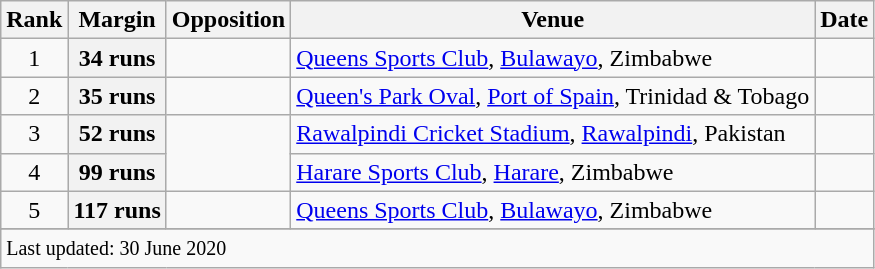<table class="wikitable plainrowheaders sortable">
<tr>
<th scope=col>Rank</th>
<th scope=col>Margin</th>
<th scope=col>Opposition</th>
<th scope=col>Venue</th>
<th scope=col>Date</th>
</tr>
<tr>
<td align=center>1</td>
<th scope=row style="text-align:center;">34 runs</th>
<td></td>
<td><a href='#'>Queens Sports Club</a>, <a href='#'>Bulawayo</a>, Zimbabwe</td>
<td></td>
</tr>
<tr>
<td align=center>2</td>
<th scope=row style=text-align:center>35 runs</th>
<td></td>
<td><a href='#'>Queen's Park Oval</a>, <a href='#'>Port of Spain</a>, Trinidad & Tobago</td>
<td></td>
</tr>
<tr>
<td align=center>3</td>
<th scope=row style=text-align:center>52 runs</th>
<td rowspan=2></td>
<td><a href='#'>Rawalpindi Cricket Stadium</a>, <a href='#'>Rawalpindi</a>, Pakistan</td>
<td></td>
</tr>
<tr>
<td align=center>4</td>
<th scope=row style=text-align:center;>99 runs</th>
<td><a href='#'>Harare Sports Club</a>, <a href='#'>Harare</a>, Zimbabwe</td>
<td></td>
</tr>
<tr>
<td align=center>5</td>
<th scope=row style=text-align:center>117 runs</th>
<td></td>
<td><a href='#'>Queens Sports Club</a>, <a href='#'>Bulawayo</a>, Zimbabwe</td>
<td></td>
</tr>
<tr>
</tr>
<tr class=sortbottom>
<td colspan=5><small>Last updated: 30 June 2020</small></td>
</tr>
</table>
